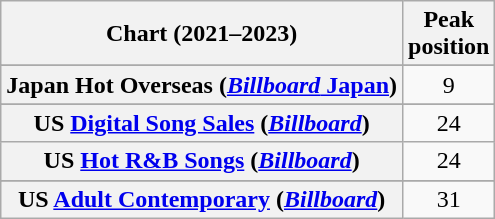<table class="wikitable sortable plainrowheaders" style="text-align:center">
<tr>
<th scope="col">Chart (2021–2023)</th>
<th scope="col">Peak<br>position</th>
</tr>
<tr>
</tr>
<tr>
<th scope="row">Japan Hot Overseas (<a href='#'><em>Billboard</em> Japan</a>)</th>
<td>9</td>
</tr>
<tr>
</tr>
<tr>
</tr>
<tr>
<th scope="row">US <a href='#'>Digital Song Sales</a> (<em><a href='#'>Billboard</a></em>)</th>
<td>24</td>
</tr>
<tr>
<th scope="row">US <a href='#'>Hot R&B Songs</a> (<em><a href='#'>Billboard</a></em>)</th>
<td>24</td>
</tr>
<tr>
</tr>
<tr>
<th scope="row">US <a href='#'>Adult Contemporary</a> (<em><a href='#'>Billboard</a></em>)</th>
<td>31</td>
</tr>
</table>
